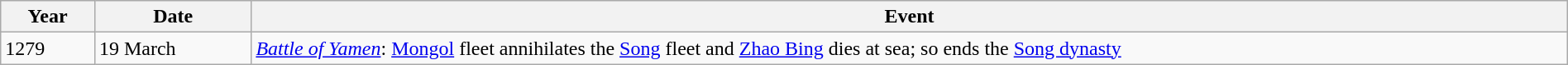<table class="wikitable" width="100%">
<tr>
<th style="width:6%">Year</th>
<th style="width:10%">Date</th>
<th>Event</th>
</tr>
<tr>
<td>1279</td>
<td>19 March</td>
<td><em><a href='#'>Battle of Yamen</a></em>: <a href='#'>Mongol</a> fleet annihilates the <a href='#'>Song</a> fleet and <a href='#'>Zhao Bing</a> dies at sea; so ends the <a href='#'>Song dynasty</a></td>
</tr>
</table>
